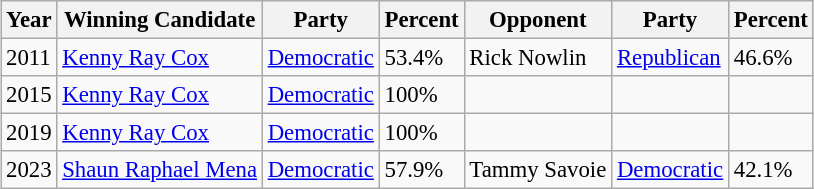<table class="wikitable" style="margin:0.5em auto; font-size:95%;">
<tr>
<th>Year</th>
<th>Winning Candidate</th>
<th>Party</th>
<th>Percent</th>
<th>Opponent</th>
<th>Party</th>
<th>Percent</th>
</tr>
<tr>
<td>2011</td>
<td><a href='#'>Kenny Ray Cox</a></td>
<td><a href='#'>Democratic</a></td>
<td>53.4%</td>
<td>Rick Nowlin</td>
<td><a href='#'>Republican</a></td>
<td>46.6%</td>
</tr>
<tr>
<td>2015</td>
<td><a href='#'>Kenny Ray Cox</a></td>
<td><a href='#'>Democratic</a></td>
<td>100%</td>
<td></td>
<td></td>
<td></td>
</tr>
<tr>
<td>2019</td>
<td><a href='#'>Kenny Ray Cox</a></td>
<td><a href='#'>Democratic</a></td>
<td>100%</td>
<td></td>
<td></td>
<td></td>
</tr>
<tr>
<td>2023</td>
<td><a href='#'>Shaun Raphael Mena</a></td>
<td><a href='#'>Democratic</a></td>
<td>57.9%</td>
<td>Tammy Savoie</td>
<td><a href='#'>Democratic</a></td>
<td>42.1%</td>
</tr>
</table>
